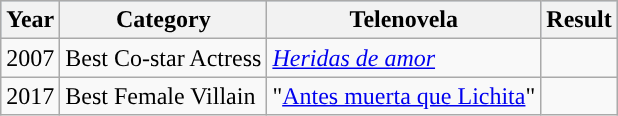<table class="wikitable">
<tr style="background:#b0c4de;">
<th>Year</th>
<th>Category</th>
<th>Telenovela</th>
<th>Result</th>
</tr>
<tr>
<td>2007</td>
<td>Best Co-star Actress</td>
<td><em><a href='#'>Heridas de amor</a></em></td>
<td></td>
</tr>
<tr>
<td>2017</td>
<td>Best Female Villain</td>
<td>"<a href='#'>Antes muerta que Lichita</a>"</td>
<td></td>
</tr>
</table>
